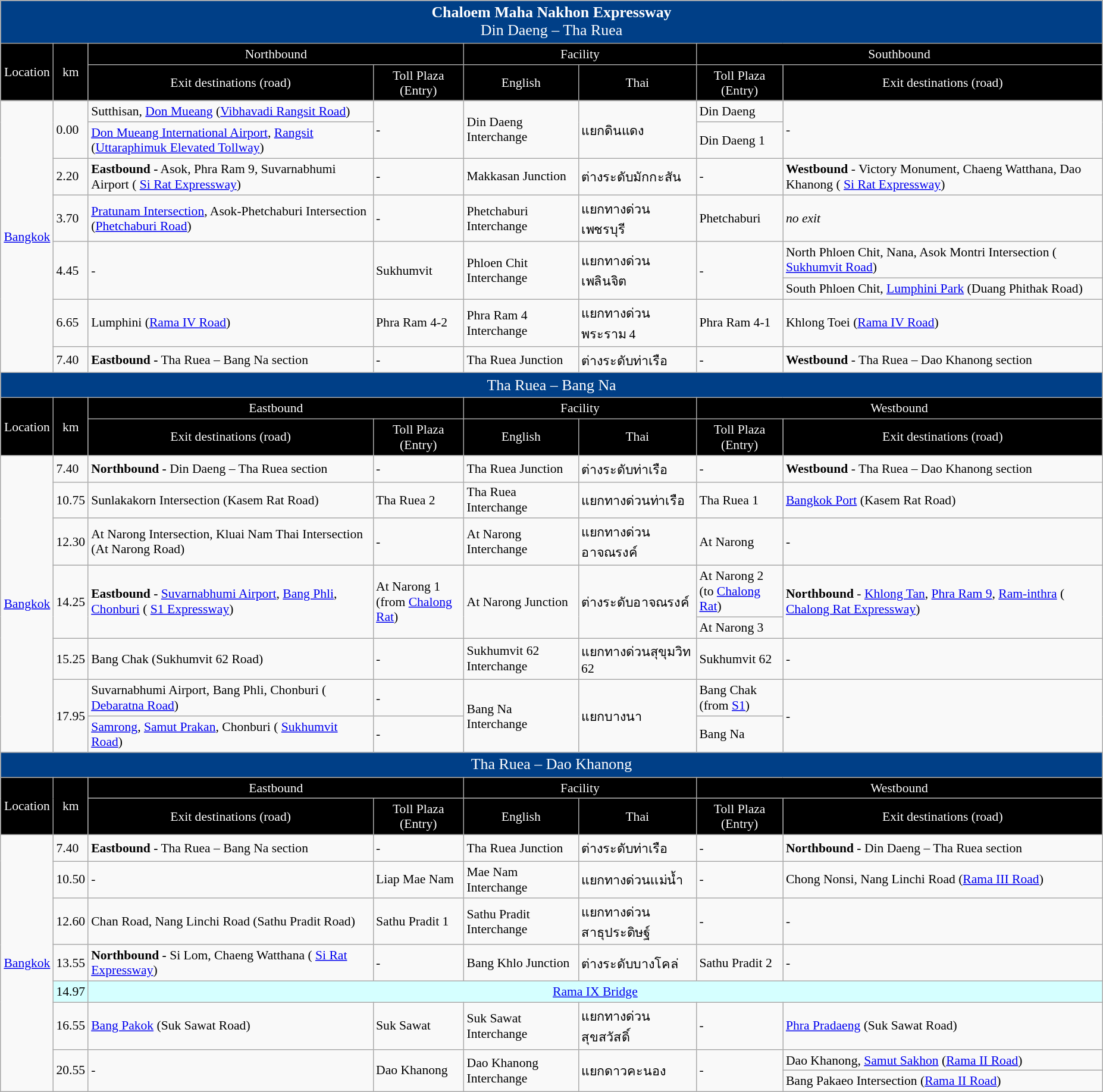<table class="wikitable" style="margin-left:1em; margin-bottom:1em; color:black; font-size:90%;">
<tr style="background:#003f87; text-align:center; color:white; font-size:120%;">
<td colspan="8"><strong> Chaloem Maha Nakhon Expressway</strong><br>Din Daeng – Tha Ruea</td>
</tr>
<tr bgcolor="000000" align="center" style="color: white">
<td rowspan="2">Location</td>
<td rowspan="2">km</td>
<td colspan="2">Northbound</td>
<td colspan="2">Facility</td>
<td colspan="2">Southbound</td>
</tr>
<tr bgcolor="000000" align="center" style="color: white">
<td>Exit destinations (road)</td>
<td>Toll Plaza (Entry)</td>
<td>English</td>
<td>Thai</td>
<td>Toll Plaza (Entry)</td>
<td>Exit destinations (road)</td>
</tr>
<tr>
<td rowspan="8"><a href='#'>Bangkok</a></td>
<td rowspan="2">0.00</td>
<td>Sutthisan, <a href='#'>Don Mueang</a> (<a href='#'>Vibhavadi Rangsit Road</a>)</td>
<td rowspan="2">-</td>
<td rowspan="2">Din Daeng Interchange</td>
<td rowspan="2">แยกดินแดง</td>
<td>Din Daeng</td>
<td rowspan="2">-</td>
</tr>
<tr>
<td><a href='#'>Don Mueang International Airport</a>, <a href='#'>Rangsit</a> (<a href='#'>Uttaraphimuk Elevated Tollway</a>)</td>
<td>Din Daeng 1</td>
</tr>
<tr>
<td>2.20</td>
<td><strong>Eastbound -</strong> Asok, Phra Ram 9, Suvarnabhumi Airport ( <a href='#'>Si Rat Expressway</a>)</td>
<td>-</td>
<td>Makkasan Junction</td>
<td>ต่างระดับมักกะสัน</td>
<td>-</td>
<td><strong>Westbound</strong> - Victory Monument, Chaeng Watthana, Dao Khanong ( <a href='#'>Si Rat Expressway</a>)</td>
</tr>
<tr>
<td>3.70</td>
<td><a href='#'>Pratunam Intersection</a>, Asok-Phetchaburi Intersection (<a href='#'>Phetchaburi Road</a>)</td>
<td>-</td>
<td>Phetchaburi Interchange</td>
<td>แยกทางด่วนเพชรบุรี</td>
<td>Phetchaburi</td>
<td><em>no exit</em></td>
</tr>
<tr>
<td rowspan="2">4.45</td>
<td rowspan="2">-</td>
<td rowspan="2">Sukhumvit</td>
<td rowspan="2">Phloen Chit Interchange</td>
<td rowspan="2">แยกทางด่วนเพลินจิต</td>
<td rowspan="2">-</td>
<td>North Phloen Chit, Nana, Asok Montri Intersection ( <a href='#'>Sukhumvit Road</a>)</td>
</tr>
<tr>
<td>South Phloen Chit, <a href='#'>Lumphini Park</a> (Duang Phithak Road)</td>
</tr>
<tr>
<td>6.65</td>
<td>Lumphini (<a href='#'>Rama IV Road</a>)</td>
<td>Phra Ram 4-2</td>
<td>Phra Ram 4 Interchange</td>
<td>แยกทางด่วนพระราม 4</td>
<td>Phra Ram 4-1</td>
<td>Khlong Toei (<a href='#'>Rama IV Road</a>)</td>
</tr>
<tr>
<td>7.40</td>
<td><strong>Eastbound -</strong> Tha Ruea –  Bang Na section</td>
<td>-</td>
<td>Tha Ruea Junction</td>
<td>ต่างระดับท่าเรือ</td>
<td>-</td>
<td><strong>Westbound</strong> - Tha Ruea – Dao Khanong section</td>
</tr>
<tr style="background:#003f87; text-align:center; color:white; font-size:120%;">
<td colspan="8">Tha Ruea – Bang Na</td>
</tr>
<tr bgcolor="000000" align="center" style="color: white">
<td rowspan="2">Location</td>
<td rowspan="2">km</td>
<td colspan="2">Eastbound</td>
<td colspan="2">Facility</td>
<td colspan="2">Westbound</td>
</tr>
<tr bgcolor="000000" align="center" style="color: white">
<td>Exit destinations (road)</td>
<td>Toll Plaza (Entry)</td>
<td>English</td>
<td>Thai</td>
<td>Toll Plaza (Entry)</td>
<td>Exit destinations (road)</td>
</tr>
<tr>
<td rowspan="8"><a href='#'>Bangkok</a></td>
<td>7.40</td>
<td><strong>Northbound -</strong> Din Daeng –  Tha Ruea section</td>
<td>-</td>
<td>Tha Ruea Junction</td>
<td>ต่างระดับท่าเรือ</td>
<td>-</td>
<td><strong>Westbound</strong> - Tha Ruea – Dao Khanong section</td>
</tr>
<tr>
<td>10.75</td>
<td>Sunlakakorn Intersection (Kasem Rat Road)</td>
<td>Tha Ruea 2</td>
<td>Tha Ruea Interchange</td>
<td>แยกทางด่วนท่าเรือ</td>
<td>Tha Ruea 1</td>
<td><a href='#'>Bangkok Port</a> (Kasem Rat Road)</td>
</tr>
<tr>
<td>12.30</td>
<td>At Narong Intersection, Kluai Nam Thai Intersection (At Narong Road)</td>
<td>-</td>
<td>At Narong Interchange</td>
<td>แยกทางด่วนอาจณรงค์</td>
<td>At Narong</td>
<td>-</td>
</tr>
<tr>
<td rowspan="2">14.25</td>
<td rowspan="2"><strong>Eastbound -</strong> <a href='#'>Suvarnabhumi Airport</a>, <a href='#'>Bang Phli</a>, <a href='#'>Chonburi</a> ( <a href='#'>S1 Expressway</a>)</td>
<td rowspan="2">At Narong 1<br>(from <a href='#'>Chalong Rat</a>)</td>
<td rowspan="2">At Narong Junction</td>
<td rowspan="2">ต่างระดับอาจณรงค์</td>
<td>At Narong 2<br>(to <a href='#'>Chalong Rat</a>)</td>
<td rowspan="2"><strong>Northbound</strong> - <a href='#'>Khlong Tan</a>, <a href='#'>Phra Ram 9</a>, <a href='#'>Ram-inthra</a> ( <a href='#'>Chalong Rat Expressway</a>)</td>
</tr>
<tr>
<td>At Narong 3</td>
</tr>
<tr>
<td>15.25</td>
<td>Bang Chak (Sukhumvit 62 Road)</td>
<td>-</td>
<td>Sukhumvit 62 Interchange</td>
<td>แยกทางด่วนสุขุมวิท 62</td>
<td>Sukhumvit 62</td>
<td>-</td>
</tr>
<tr>
<td rowspan="2">17.95</td>
<td>Suvarnabhumi Airport, Bang Phli, Chonburi ( <a href='#'>Debaratna Road</a>)</td>
<td>-</td>
<td rowspan="2">Bang Na Interchange</td>
<td rowspan="2">แยกบางนา</td>
<td>Bang Chak<br>(from <a href='#'>S1</a>)</td>
<td rowspan="2">-</td>
</tr>
<tr>
<td><a href='#'>Samrong</a>, <a href='#'>Samut Prakan</a>, Chonburi ( <a href='#'>Sukhumvit Road</a>)</td>
<td>-</td>
<td>Bang Na</td>
</tr>
<tr style="background:#003f87; text-align:center; color:white; font-size:120%;">
<td colspan="8">Tha Ruea – Dao Khanong</td>
</tr>
<tr bgcolor="000000" align="center" style="color: white">
<td rowspan="2">Location</td>
<td rowspan="2">km</td>
<td colspan="2">Eastbound</td>
<td colspan="2">Facility</td>
<td colspan="2">Westbound</td>
</tr>
<tr bgcolor="000000" align="center" style="color: white">
<td>Exit destinations (road)</td>
<td>Toll Plaza (Entry)</td>
<td>English</td>
<td>Thai</td>
<td>Toll Plaza (Entry)</td>
<td>Exit destinations (road)</td>
</tr>
<tr>
<td rowspan="8"><a href='#'>Bangkok</a></td>
<td>7.40</td>
<td><strong>Eastbound -</strong> Tha Ruea –  Bang Na section</td>
<td>-</td>
<td>Tha Ruea Junction</td>
<td>ต่างระดับท่าเรือ</td>
<td>-</td>
<td><strong>Northbound -</strong> Din Daeng –  Tha Ruea section</td>
</tr>
<tr>
<td>10.50</td>
<td>-</td>
<td>Liap Mae Nam</td>
<td>Mae Nam Interchange</td>
<td>แยกทางด่วนเเม่น้ำ</td>
<td>-</td>
<td>Chong Nonsi, Nang Linchi Road (<a href='#'>Rama III Road</a>)</td>
</tr>
<tr>
<td>12.60</td>
<td>Chan Road, Nang Linchi Road (Sathu Pradit Road)</td>
<td>Sathu Pradit 1</td>
<td>Sathu Pradit Interchange</td>
<td>แยกทางด่วนสาธุประดิษฐ์</td>
<td>-</td>
<td>-</td>
</tr>
<tr>
<td>13.55</td>
<td><strong>Northbound -</strong> Si Lom, Chaeng Watthana ( <a href='#'>Si Rat Expressway</a>)</td>
<td>-</td>
<td>Bang Khlo Junction</td>
<td>ต่างระดับบางโคล่</td>
<td>Sathu Pradit 2</td>
<td>-</td>
</tr>
<tr align="center" bgcolor="D5FFFF">
<td>14.97</td>
<td colspan="6"><a href='#'>Rama IX Bridge</a></td>
</tr>
<tr>
<td>16.55</td>
<td><a href='#'>Bang Pakok</a> (Suk Sawat Road)</td>
<td>Suk Sawat</td>
<td>Suk Sawat Interchange</td>
<td>แยกทางด่วนสุขสวัสดิ์</td>
<td>-</td>
<td><a href='#'>Phra Pradaeng</a> (Suk Sawat Road)</td>
</tr>
<tr>
<td rowspan="2">20.55</td>
<td rowspan="2">-</td>
<td rowspan="2">Dao Khanong</td>
<td rowspan="2">Dao Khanong Interchange</td>
<td rowspan="2">แยกดาวคะนอง</td>
<td rowspan="2">-</td>
<td>Dao Khanong, <a href='#'>Samut Sakhon</a> (<a href='#'>Rama II Road</a>)</td>
</tr>
<tr>
<td>Bang Pakaeo Intersection (<a href='#'>Rama II Road</a>)</td>
</tr>
</table>
